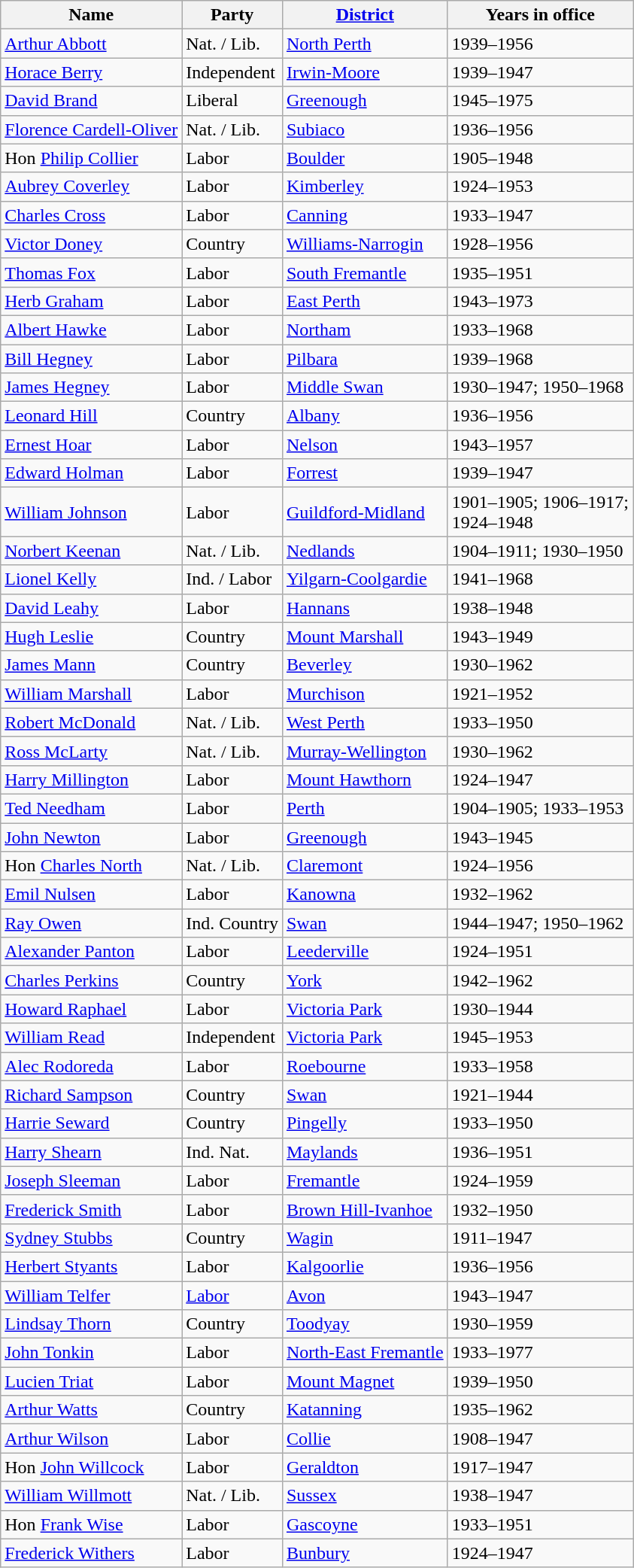<table class="wikitable sortable">
<tr>
<th><strong>Name</strong></th>
<th><strong>Party</strong></th>
<th><strong><a href='#'>District</a></strong></th>
<th><strong>Years in office</strong></th>
</tr>
<tr>
<td><a href='#'>Arthur Abbott</a></td>
<td>Nat. / Lib.</td>
<td><a href='#'>North Perth</a></td>
<td>1939–1956</td>
</tr>
<tr>
<td><a href='#'>Horace Berry</a></td>
<td>Independent</td>
<td><a href='#'>Irwin-Moore</a></td>
<td>1939–1947</td>
</tr>
<tr>
<td><a href='#'>David Brand</a></td>
<td>Liberal</td>
<td><a href='#'>Greenough</a></td>
<td>1945–1975</td>
</tr>
<tr>
<td><a href='#'>Florence Cardell-Oliver</a></td>
<td>Nat. / Lib.</td>
<td><a href='#'>Subiaco</a></td>
<td>1936–1956</td>
</tr>
<tr>
<td>Hon <a href='#'>Philip Collier</a></td>
<td>Labor</td>
<td><a href='#'>Boulder</a></td>
<td>1905–1948</td>
</tr>
<tr>
<td><a href='#'>Aubrey Coverley</a></td>
<td>Labor</td>
<td><a href='#'>Kimberley</a></td>
<td>1924–1953</td>
</tr>
<tr>
<td><a href='#'>Charles Cross</a></td>
<td>Labor</td>
<td><a href='#'>Canning</a></td>
<td>1933–1947</td>
</tr>
<tr>
<td><a href='#'>Victor Doney</a></td>
<td>Country</td>
<td><a href='#'>Williams-Narrogin</a></td>
<td>1928–1956</td>
</tr>
<tr>
<td><a href='#'>Thomas Fox</a></td>
<td>Labor</td>
<td><a href='#'>South Fremantle</a></td>
<td>1935–1951</td>
</tr>
<tr>
<td><a href='#'>Herb Graham</a></td>
<td>Labor</td>
<td><a href='#'>East Perth</a></td>
<td>1943–1973</td>
</tr>
<tr>
<td><a href='#'>Albert Hawke</a></td>
<td>Labor</td>
<td><a href='#'>Northam</a></td>
<td>1933–1968</td>
</tr>
<tr>
<td><a href='#'>Bill Hegney</a></td>
<td>Labor</td>
<td><a href='#'>Pilbara</a></td>
<td>1939–1968</td>
</tr>
<tr>
<td><a href='#'>James Hegney</a></td>
<td>Labor</td>
<td><a href='#'>Middle Swan</a></td>
<td>1930–1947; 1950–1968</td>
</tr>
<tr>
<td><a href='#'>Leonard Hill</a></td>
<td>Country</td>
<td><a href='#'>Albany</a></td>
<td>1936–1956</td>
</tr>
<tr>
<td><a href='#'>Ernest Hoar</a></td>
<td>Labor</td>
<td><a href='#'>Nelson</a></td>
<td>1943–1957</td>
</tr>
<tr>
<td><a href='#'>Edward Holman</a></td>
<td>Labor</td>
<td><a href='#'>Forrest</a></td>
<td>1939–1947</td>
</tr>
<tr>
<td><a href='#'>William Johnson</a></td>
<td>Labor</td>
<td><a href='#'>Guildford-Midland</a></td>
<td>1901–1905; 1906–1917;<br>1924–1948</td>
</tr>
<tr>
<td><a href='#'>Norbert Keenan</a></td>
<td>Nat. / Lib.</td>
<td><a href='#'>Nedlands</a></td>
<td>1904–1911; 1930–1950</td>
</tr>
<tr>
<td><a href='#'>Lionel Kelly</a></td>
<td>Ind. / Labor</td>
<td><a href='#'>Yilgarn-Coolgardie</a></td>
<td>1941–1968</td>
</tr>
<tr>
<td><a href='#'>David Leahy</a></td>
<td>Labor</td>
<td><a href='#'>Hannans</a></td>
<td>1938–1948</td>
</tr>
<tr>
<td><a href='#'>Hugh Leslie</a></td>
<td>Country</td>
<td><a href='#'>Mount Marshall</a></td>
<td>1943–1949</td>
</tr>
<tr>
<td><a href='#'>James Mann</a></td>
<td>Country</td>
<td><a href='#'>Beverley</a></td>
<td>1930–1962</td>
</tr>
<tr>
<td><a href='#'>William Marshall</a></td>
<td>Labor</td>
<td><a href='#'>Murchison</a></td>
<td>1921–1952</td>
</tr>
<tr>
<td><a href='#'>Robert McDonald</a></td>
<td>Nat. / Lib.</td>
<td><a href='#'>West Perth</a></td>
<td>1933–1950</td>
</tr>
<tr>
<td><a href='#'>Ross McLarty</a></td>
<td>Nat. / Lib.</td>
<td><a href='#'>Murray-Wellington</a></td>
<td>1930–1962</td>
</tr>
<tr>
<td><a href='#'>Harry Millington</a></td>
<td>Labor</td>
<td><a href='#'>Mount Hawthorn</a></td>
<td>1924–1947</td>
</tr>
<tr>
<td><a href='#'>Ted Needham</a></td>
<td>Labor</td>
<td><a href='#'>Perth</a></td>
<td>1904–1905; 1933–1953</td>
</tr>
<tr>
<td><a href='#'>John Newton</a></td>
<td>Labor</td>
<td><a href='#'>Greenough</a></td>
<td>1943–1945</td>
</tr>
<tr>
<td>Hon <a href='#'>Charles North</a></td>
<td>Nat. / Lib.</td>
<td><a href='#'>Claremont</a></td>
<td>1924–1956</td>
</tr>
<tr>
<td><a href='#'>Emil Nulsen</a></td>
<td>Labor</td>
<td><a href='#'>Kanowna</a></td>
<td>1932–1962</td>
</tr>
<tr>
<td><a href='#'>Ray Owen</a></td>
<td>Ind. Country</td>
<td><a href='#'>Swan</a></td>
<td>1944–1947; 1950–1962</td>
</tr>
<tr>
<td><a href='#'>Alexander Panton</a></td>
<td>Labor</td>
<td><a href='#'>Leederville</a></td>
<td>1924–1951</td>
</tr>
<tr>
<td><a href='#'>Charles Perkins</a></td>
<td>Country</td>
<td><a href='#'>York</a></td>
<td>1942–1962</td>
</tr>
<tr>
<td><a href='#'>Howard Raphael</a></td>
<td>Labor</td>
<td><a href='#'>Victoria Park</a></td>
<td>1930–1944</td>
</tr>
<tr>
<td><a href='#'>William Read</a></td>
<td>Independent</td>
<td><a href='#'>Victoria Park</a></td>
<td>1945–1953</td>
</tr>
<tr>
<td><a href='#'>Alec Rodoreda</a></td>
<td>Labor</td>
<td><a href='#'>Roebourne</a></td>
<td>1933–1958</td>
</tr>
<tr>
<td><a href='#'>Richard Sampson</a></td>
<td>Country</td>
<td><a href='#'>Swan</a></td>
<td>1921–1944</td>
</tr>
<tr>
<td><a href='#'>Harrie Seward</a></td>
<td>Country</td>
<td><a href='#'>Pingelly</a></td>
<td>1933–1950</td>
</tr>
<tr>
<td><a href='#'>Harry Shearn</a></td>
<td>Ind. Nat.</td>
<td><a href='#'>Maylands</a></td>
<td>1936–1951</td>
</tr>
<tr>
<td><a href='#'>Joseph Sleeman</a></td>
<td>Labor</td>
<td><a href='#'>Fremantle</a></td>
<td>1924–1959</td>
</tr>
<tr>
<td><a href='#'>Frederick Smith</a></td>
<td>Labor</td>
<td><a href='#'>Brown Hill-Ivanhoe</a></td>
<td>1932–1950</td>
</tr>
<tr>
<td><a href='#'>Sydney Stubbs</a></td>
<td>Country</td>
<td><a href='#'>Wagin</a></td>
<td>1911–1947</td>
</tr>
<tr>
<td><a href='#'>Herbert Styants</a></td>
<td>Labor</td>
<td><a href='#'>Kalgoorlie</a></td>
<td>1936–1956</td>
</tr>
<tr>
<td><a href='#'>William Telfer</a></td>
<td><a href='#'>Labor</a></td>
<td><a href='#'>Avon</a></td>
<td>1943–1947</td>
</tr>
<tr>
<td><a href='#'>Lindsay Thorn</a></td>
<td>Country</td>
<td><a href='#'>Toodyay</a></td>
<td>1930–1959</td>
</tr>
<tr>
<td><a href='#'>John Tonkin</a></td>
<td>Labor</td>
<td><a href='#'>North-East Fremantle</a></td>
<td>1933–1977</td>
</tr>
<tr>
<td><a href='#'>Lucien Triat</a></td>
<td>Labor</td>
<td><a href='#'>Mount Magnet</a></td>
<td>1939–1950</td>
</tr>
<tr>
<td><a href='#'>Arthur Watts</a></td>
<td>Country</td>
<td><a href='#'>Katanning</a></td>
<td>1935–1962</td>
</tr>
<tr>
<td><a href='#'>Arthur Wilson</a></td>
<td>Labor</td>
<td><a href='#'>Collie</a></td>
<td>1908–1947</td>
</tr>
<tr>
<td>Hon <a href='#'>John Willcock</a></td>
<td>Labor</td>
<td><a href='#'>Geraldton</a></td>
<td>1917–1947</td>
</tr>
<tr>
<td><a href='#'>William Willmott</a></td>
<td>Nat. / Lib.</td>
<td><a href='#'>Sussex</a></td>
<td>1938–1947</td>
</tr>
<tr>
<td>Hon <a href='#'>Frank Wise</a></td>
<td>Labor</td>
<td><a href='#'>Gascoyne</a></td>
<td>1933–1951</td>
</tr>
<tr>
<td><a href='#'>Frederick Withers</a></td>
<td>Labor</td>
<td><a href='#'>Bunbury</a></td>
<td>1924–1947</td>
</tr>
</table>
